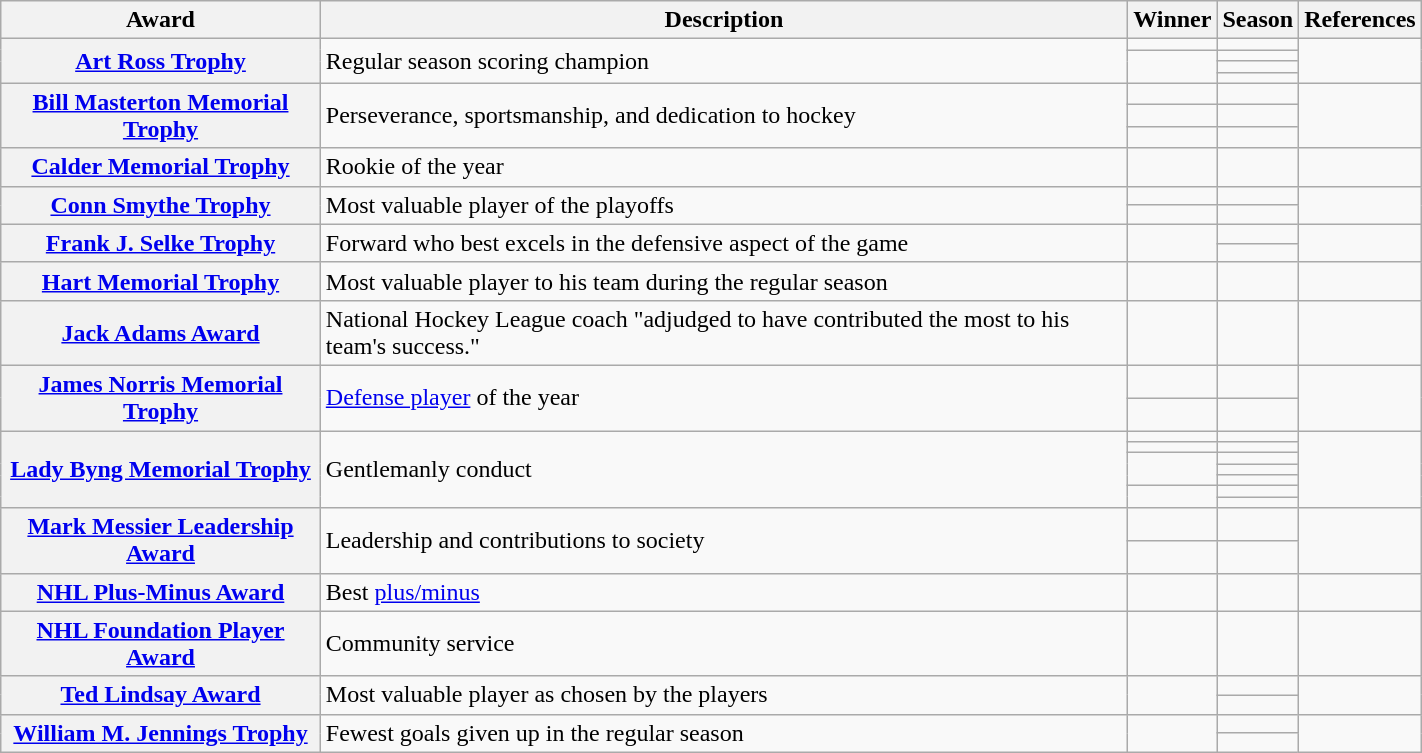<table class="wikitable sortable" width="75%">
<tr>
<th scope="col">Award</th>
<th scope="col" class="unsortable">Description</th>
<th scope="col">Winner</th>
<th scope="col">Season</th>
<th scope="col" class="unsortable">References</th>
</tr>
<tr>
<th scope="row" rowspan="4"><a href='#'>Art Ross Trophy</a></th>
<td rowspan="4">Regular season scoring champion</td>
<td></td>
<td></td>
<td rowspan="4"></td>
</tr>
<tr>
<td rowspan="3"></td>
<td></td>
</tr>
<tr>
<td></td>
</tr>
<tr>
<td></td>
</tr>
<tr>
<th scope="row" rowspan="3"><a href='#'>Bill Masterton Memorial Trophy</a></th>
<td rowspan="3">Perseverance, sportsmanship, and dedication to hockey</td>
<td></td>
<td></td>
<td rowspan="3"></td>
</tr>
<tr>
<td></td>
<td></td>
</tr>
<tr>
<td></td>
<td></td>
</tr>
<tr>
<th scope="row"><a href='#'>Calder Memorial Trophy</a></th>
<td>Rookie of the year</td>
<td></td>
<td></td>
<td></td>
</tr>
<tr>
<th scope="row" rowspan="2"><a href='#'>Conn Smythe Trophy</a></th>
<td rowspan="2">Most valuable player of the playoffs</td>
<td></td>
<td></td>
<td rowspan="2"></td>
</tr>
<tr>
<td></td>
<td></td>
</tr>
<tr>
<th scope="row" rowspan="2"><a href='#'>Frank J. Selke Trophy</a></th>
<td rowspan="2">Forward who best excels in the defensive aspect of the game</td>
<td rowspan="2"></td>
<td></td>
<td rowspan="2"></td>
</tr>
<tr>
<td></td>
</tr>
<tr>
<th scope="row"><a href='#'>Hart Memorial Trophy</a></th>
<td>Most valuable player to his team during the regular season</td>
<td></td>
<td></td>
<td></td>
</tr>
<tr>
<th scope="row"><a href='#'>Jack Adams Award</a></th>
<td>National Hockey League coach "adjudged to have contributed the most to his team's success."</td>
<td></td>
<td></td>
<td></td>
</tr>
<tr>
<th scope="row" rowspan="2"><a href='#'>James Norris Memorial Trophy</a></th>
<td rowspan="2"><a href='#'>Defense player</a> of the year</td>
<td></td>
<td></td>
<td rowspan="2"></td>
</tr>
<tr>
<td></td>
<td></td>
</tr>
<tr>
<th scope="row" rowspan="7"><a href='#'>Lady Byng Memorial Trophy</a></th>
<td rowspan="7">Gentlemanly conduct</td>
<td></td>
<td></td>
<td rowspan="7"></td>
</tr>
<tr>
<td></td>
<td></td>
</tr>
<tr>
<td rowspan="3"></td>
<td></td>
</tr>
<tr>
<td></td>
</tr>
<tr>
<td></td>
</tr>
<tr>
<td rowspan="2"></td>
<td></td>
</tr>
<tr>
<td></td>
</tr>
<tr>
<th scope="row" rowspan="2"><a href='#'>Mark Messier Leadership Award</a></th>
<td rowspan="2">Leadership and contributions to society</td>
<td></td>
<td></td>
<td rowspan="2"></td>
</tr>
<tr>
<td></td>
<td></td>
</tr>
<tr>
<th scope="row"><a href='#'>NHL Plus-Minus Award</a></th>
<td>Best <a href='#'>plus/minus</a></td>
<td></td>
<td></td>
<td></td>
</tr>
<tr>
<th scope="row"><a href='#'>NHL Foundation Player Award</a></th>
<td>Community service</td>
<td></td>
<td></td>
<td></td>
</tr>
<tr>
<th scope="row" rowspan="2"><a href='#'>Ted Lindsay Award</a></th>
<td rowspan="2">Most valuable player as chosen by the players</td>
<td rowspan="2"></td>
<td></td>
<td rowspan="2"></td>
</tr>
<tr>
<td></td>
</tr>
<tr>
<th scope="row" rowspan="2"><a href='#'>William M. Jennings Trophy</a></th>
<td rowspan="2">Fewest goals given up in the regular season</td>
<td rowspan="2"></td>
<td></td>
<td rowspan="2"></td>
</tr>
<tr>
<td></td>
</tr>
</table>
